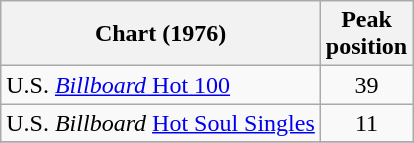<table class="wikitable sortable">
<tr>
<th>Chart (1976)</th>
<th>Peak<br>position</th>
</tr>
<tr>
<td>U.S. <a href='#'><em>Billboard</em> Hot 100</a></td>
<td align="center">39</td>
</tr>
<tr>
<td>U.S. <em>Billboard</em> <a href='#'>Hot Soul Singles</a></td>
<td align="center">11</td>
</tr>
<tr>
</tr>
</table>
